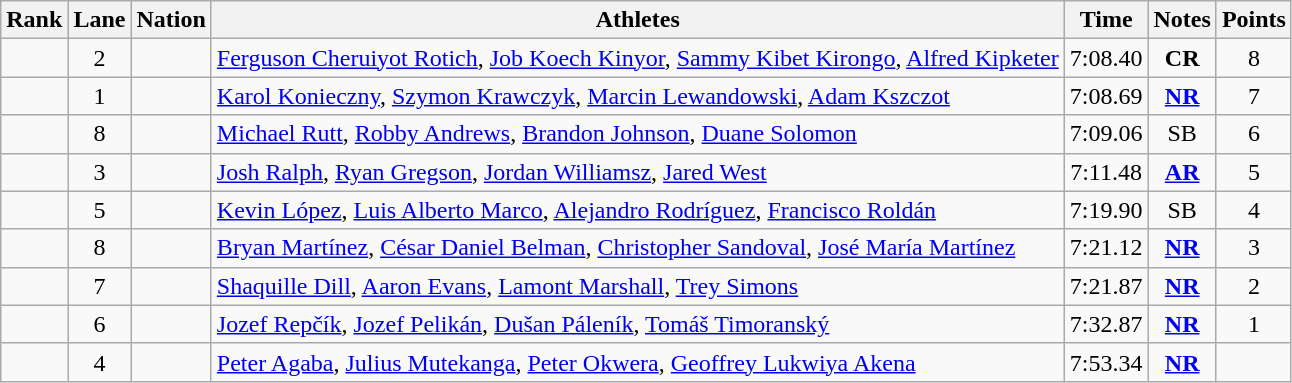<table class="wikitable sortable" style="text-align:center">
<tr>
<th>Rank</th>
<th>Lane</th>
<th>Nation</th>
<th>Athletes</th>
<th>Time</th>
<th>Notes</th>
<th>Points</th>
</tr>
<tr>
<td></td>
<td>2</td>
<td align=left></td>
<td align=left><a href='#'>Ferguson Cheruiyot Rotich</a>,  <a href='#'>Job Koech Kinyor</a>, <a href='#'>Sammy Kibet Kirongo</a>, <a href='#'>Alfred Kipketer</a></td>
<td>7:08.40</td>
<td><strong>CR</strong></td>
<td>8</td>
</tr>
<tr>
<td></td>
<td>1</td>
<td align=left></td>
<td align=left><a href='#'>Karol Konieczny</a>, <a href='#'>Szymon Krawczyk</a>, <a href='#'>Marcin Lewandowski</a>, <a href='#'>Adam Kszczot</a></td>
<td>7:08.69</td>
<td><strong><a href='#'>NR</a></strong></td>
<td>7</td>
</tr>
<tr>
<td></td>
<td>8</td>
<td align=left></td>
<td align=left><a href='#'>Michael Rutt</a>, <a href='#'>Robby Andrews</a>, <a href='#'>Brandon Johnson</a>, <a href='#'>Duane Solomon</a></td>
<td>7:09.06</td>
<td>SB</td>
<td>6</td>
</tr>
<tr>
<td></td>
<td>3</td>
<td align=left></td>
<td align=left><a href='#'>Josh Ralph</a>, <a href='#'>Ryan Gregson</a>, <a href='#'>Jordan Williamsz</a>, <a href='#'>Jared West</a></td>
<td>7:11.48</td>
<td><strong><a href='#'>AR</a></strong></td>
<td>5</td>
</tr>
<tr>
<td></td>
<td>5</td>
<td align=left></td>
<td align=left><a href='#'>Kevin López</a>, <a href='#'>Luis Alberto Marco</a>, <a href='#'>Alejandro Rodríguez</a>, <a href='#'>Francisco Roldán</a></td>
<td>7:19.90</td>
<td>SB</td>
<td>4</td>
</tr>
<tr>
<td></td>
<td>8</td>
<td align=left></td>
<td align=left><a href='#'>Bryan Martínez</a>, <a href='#'>César Daniel Belman</a>, <a href='#'>Christopher Sandoval</a>, <a href='#'>José María Martínez</a></td>
<td>7:21.12</td>
<td><strong><a href='#'>NR</a></strong></td>
<td>3</td>
</tr>
<tr>
<td></td>
<td>7</td>
<td align=left></td>
<td align=left><a href='#'>Shaquille Dill</a>, <a href='#'>Aaron Evans</a>, <a href='#'>Lamont Marshall</a>, <a href='#'>Trey Simons</a></td>
<td>7:21.87</td>
<td><strong><a href='#'>NR</a></strong></td>
<td>2</td>
</tr>
<tr>
<td></td>
<td>6</td>
<td align=left></td>
<td align=left><a href='#'>Jozef Repčík</a>, <a href='#'>Jozef Pelikán</a>, <a href='#'>Dušan Páleník</a>, <a href='#'>Tomáš Timoranský</a></td>
<td>7:32.87</td>
<td><strong><a href='#'>NR</a></strong></td>
<td>1</td>
</tr>
<tr>
<td></td>
<td>4</td>
<td align=left></td>
<td align=left><a href='#'>Peter Agaba</a>, <a href='#'>Julius Mutekanga</a>, <a href='#'>Peter Okwera</a>, <a href='#'>Geoffrey Lukwiya Akena</a></td>
<td>7:53.34</td>
<td><strong><a href='#'>NR</a></strong></td>
<td></td>
</tr>
</table>
